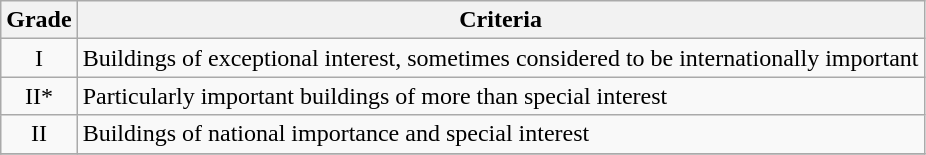<table class="wikitable" border="1">
<tr>
<th>Grade</th>
<th>Criteria</th>
</tr>
<tr>
<td align="center" >I</td>
<td>Buildings of exceptional interest, sometimes considered to be internationally important</td>
</tr>
<tr>
<td align="center" >II*</td>
<td>Particularly important buildings of more than special interest</td>
</tr>
<tr>
<td align="center" >II</td>
<td>Buildings of national importance and special interest</td>
</tr>
<tr>
</tr>
</table>
